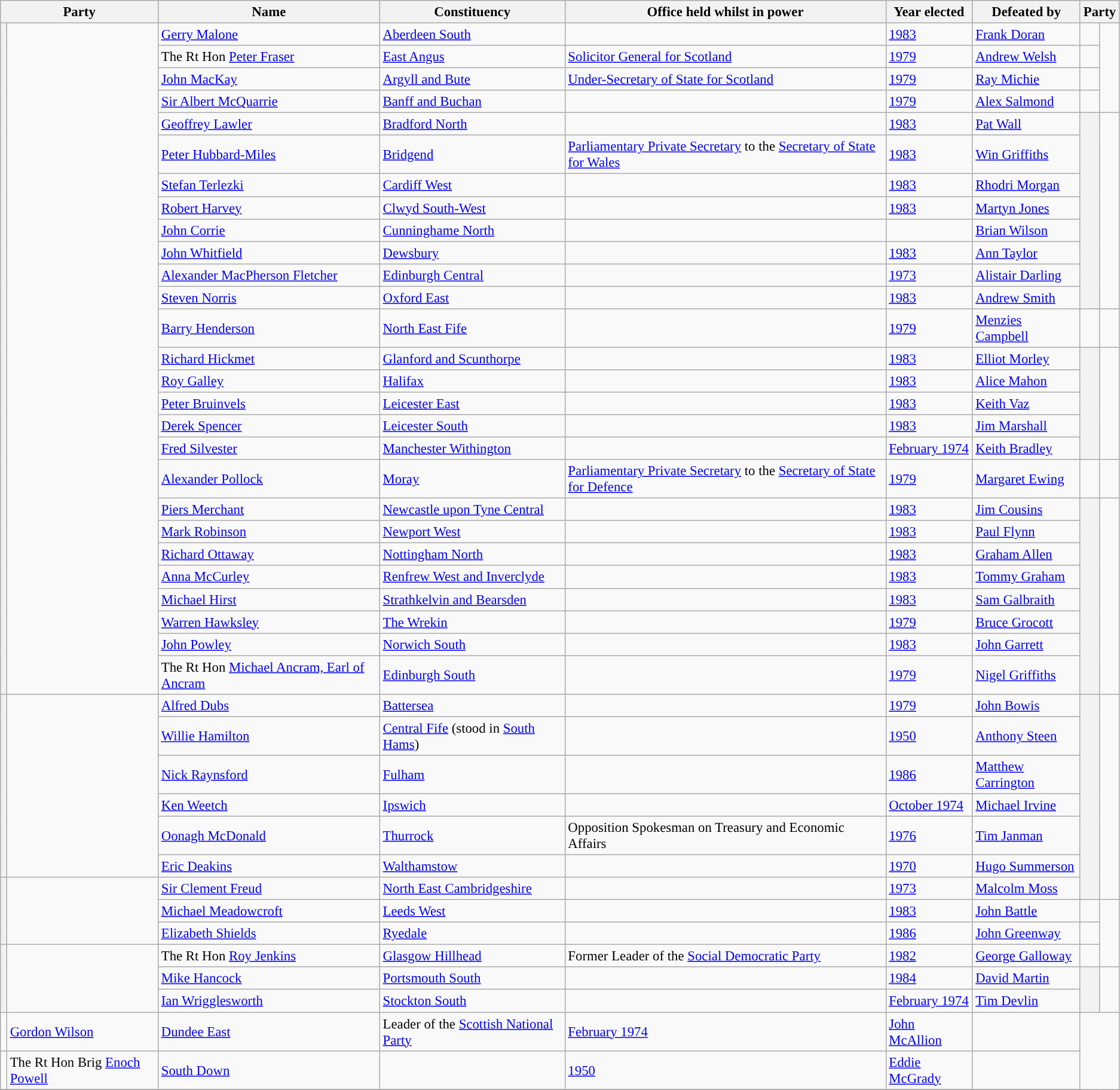<table class="wikitable sortable" style="font-size: 95%;">
<tr>
<th colspan="2">Party</th>
<th>Name</th>
<th>Constituency</th>
<th>Office held whilst in power</th>
<th>Year elected</th>
<th>Defeated by</th>
<th colspan="2">Party</th>
</tr>
<tr>
<th rowspan=27 style="background-color: "></th>
<td rowspan=27></td>
<td><a href='#'>Gerry Malone</a></td>
<td><a href='#'>Aberdeen South</a></td>
<td></td>
<td><a href='#'>1983</a></td>
<td><a href='#'>Frank Doran</a></td>
<td></td>
</tr>
<tr>
<td>The Rt Hon <a href='#'>Peter Fraser</a></td>
<td><a href='#'>East Angus</a></td>
<td><a href='#'>Solicitor General for Scotland</a></td>
<td><a href='#'>1979</a></td>
<td><a href='#'>Andrew Welsh</a></td>
<td></td>
</tr>
<tr>
<td><a href='#'>John MacKay</a></td>
<td><a href='#'>Argyll and Bute</a></td>
<td><a href='#'>Under-Secretary of State for Scotland</a></td>
<td><a href='#'>1979</a></td>
<td><a href='#'>Ray Michie</a></td>
<td></td>
</tr>
<tr>
<td><a href='#'>Sir Albert McQuarrie</a></td>
<td><a href='#'>Banff and Buchan</a></td>
<td></td>
<td><a href='#'>1979</a></td>
<td><a href='#'>Alex Salmond</a></td>
<td></td>
</tr>
<tr>
<td><a href='#'>Geoffrey Lawler</a></td>
<td><a href='#'>Bradford North</a></td>
<td></td>
<td><a href='#'>1983</a></td>
<td><a href='#'>Pat Wall</a></td>
<th rowspan=8 style="background-color: "></th>
<td rowspan=8></td>
</tr>
<tr>
<td><a href='#'>Peter Hubbard-Miles</a></td>
<td><a href='#'>Bridgend</a></td>
<td><a href='#'>Parliamentary Private Secretary</a> to the <a href='#'>Secretary of State for Wales</a></td>
<td><a href='#'>1983</a></td>
<td><a href='#'>Win Griffiths</a></td>
</tr>
<tr>
<td><a href='#'>Stefan Terlezki</a></td>
<td><a href='#'>Cardiff West</a></td>
<td></td>
<td><a href='#'>1983</a></td>
<td><a href='#'>Rhodri Morgan</a></td>
</tr>
<tr>
<td><a href='#'>Robert Harvey</a></td>
<td><a href='#'>Clwyd South-West</a></td>
<td></td>
<td><a href='#'>1983</a></td>
<td><a href='#'>Martyn Jones</a></td>
</tr>
<tr>
<td><a href='#'>John Corrie</a></td>
<td><a href='#'>Cunninghame North</a></td>
<td></td>
<td><a href='#'></a></td>
<td><a href='#'>Brian Wilson</a></td>
</tr>
<tr>
<td><a href='#'>John Whitfield</a></td>
<td><a href='#'>Dewsbury</a></td>
<td></td>
<td><a href='#'>1983</a></td>
<td><a href='#'>Ann Taylor</a></td>
</tr>
<tr>
<td><a href='#'>Alexander MacPherson Fletcher</a></td>
<td><a href='#'>Edinburgh Central</a></td>
<td></td>
<td><a href='#'>1973</a></td>
<td><a href='#'>Alistair Darling</a></td>
</tr>
<tr>
<td><a href='#'>Steven Norris</a></td>
<td><a href='#'>Oxford East</a></td>
<td></td>
<td><a href='#'>1983</a></td>
<td><a href='#'>Andrew Smith</a></td>
</tr>
<tr>
<td><a href='#'>Barry Henderson</a></td>
<td><a href='#'>North East Fife</a></td>
<td></td>
<td><a href='#'>1979</a></td>
<td><a href='#'>Menzies Campbell</a></td>
<td></td>
</tr>
<tr>
<td><a href='#'>Richard Hickmet</a></td>
<td><a href='#'>Glanford and Scunthorpe</a></td>
<td></td>
<td><a href='#'>1983</a></td>
<td><a href='#'>Elliot Morley</a></td>
<th rowspan=5 style="background-color: "></th>
<td rowspan=5></td>
</tr>
<tr>
<td><a href='#'>Roy Galley</a></td>
<td><a href='#'>Halifax</a></td>
<td></td>
<td><a href='#'>1983</a></td>
<td><a href='#'>Alice Mahon</a></td>
</tr>
<tr>
<td><a href='#'>Peter Bruinvels</a></td>
<td><a href='#'>Leicester East</a></td>
<td></td>
<td><a href='#'>1983</a></td>
<td><a href='#'>Keith Vaz</a></td>
</tr>
<tr>
<td><a href='#'>Derek Spencer</a></td>
<td><a href='#'>Leicester South</a></td>
<td></td>
<td><a href='#'>1983</a></td>
<td><a href='#'>Jim Marshall</a></td>
</tr>
<tr>
<td><a href='#'>Fred Silvester</a></td>
<td><a href='#'>Manchester Withington</a></td>
<td></td>
<td><a href='#'>February 1974</a></td>
<td><a href='#'>Keith Bradley</a></td>
</tr>
<tr>
<td><a href='#'>Alexander Pollock</a></td>
<td><a href='#'>Moray</a></td>
<td><a href='#'>Parliamentary Private Secretary</a> to the <a href='#'>Secretary of State for Defence</a></td>
<td><a href='#'>1979</a></td>
<td><a href='#'>Margaret Ewing</a></td>
<td></td>
</tr>
<tr>
<td><a href='#'>Piers Merchant</a></td>
<td><a href='#'>Newcastle upon Tyne Central</a></td>
<td></td>
<td><a href='#'>1983</a></td>
<td><a href='#'>Jim Cousins</a></td>
<th rowspan=8 style="background-color: "></th>
<td rowspan=8></td>
</tr>
<tr>
<td><a href='#'>Mark Robinson</a></td>
<td><a href='#'>Newport West</a></td>
<td></td>
<td><a href='#'>1983</a></td>
<td><a href='#'>Paul Flynn</a></td>
</tr>
<tr>
<td><a href='#'>Richard Ottaway</a></td>
<td><a href='#'>Nottingham North</a></td>
<td></td>
<td><a href='#'>1983</a></td>
<td><a href='#'>Graham Allen</a></td>
</tr>
<tr>
<td><a href='#'>Anna McCurley</a></td>
<td><a href='#'>Renfrew West and Inverclyde</a></td>
<td></td>
<td><a href='#'>1983</a></td>
<td><a href='#'>Tommy Graham</a></td>
</tr>
<tr>
<td><a href='#'>Michael Hirst</a></td>
<td><a href='#'>Strathkelvin and Bearsden</a></td>
<td></td>
<td><a href='#'>1983</a></td>
<td><a href='#'>Sam Galbraith</a></td>
</tr>
<tr>
<td><a href='#'>Warren Hawksley</a></td>
<td><a href='#'>The Wrekin</a></td>
<td></td>
<td><a href='#'>1979</a></td>
<td><a href='#'>Bruce Grocott</a></td>
</tr>
<tr>
<td><a href='#'>John Powley</a></td>
<td><a href='#'>Norwich South</a></td>
<td></td>
<td><a href='#'>1983</a></td>
<td><a href='#'>John Garrett</a></td>
</tr>
<tr>
<td>The Rt Hon <a href='#'>Michael Ancram, Earl of Ancram</a></td>
<td><a href='#'>Edinburgh South</a></td>
<td></td>
<td><a href='#'>1979</a></td>
<td><a href='#'>Nigel Griffiths</a></td>
</tr>
<tr>
<th rowspan=6 style="background-color: "></th>
<td rowspan=6></td>
<td><a href='#'>Alfred Dubs</a></td>
<td><a href='#'>Battersea</a></td>
<td></td>
<td><a href='#'>1979</a></td>
<td><a href='#'>John Bowis</a></td>
<th rowspan=7 style="background-color: "></th>
<td rowspan=7></td>
</tr>
<tr>
<td><a href='#'>Willie Hamilton</a></td>
<td><a href='#'>Central Fife</a> (stood in <a href='#'>South Hams</a>)</td>
<td></td>
<td><a href='#'>1950</a></td>
<td><a href='#'>Anthony Steen</a></td>
</tr>
<tr>
<td><a href='#'>Nick Raynsford</a></td>
<td><a href='#'>Fulham</a></td>
<td></td>
<td><a href='#'>1986</a></td>
<td><a href='#'>Matthew Carrington</a></td>
</tr>
<tr>
<td><a href='#'>Ken Weetch</a></td>
<td><a href='#'>Ipswich</a></td>
<td></td>
<td><a href='#'>October 1974</a></td>
<td><a href='#'>Michael Irvine</a></td>
</tr>
<tr>
<td><a href='#'>Oonagh McDonald</a></td>
<td><a href='#'>Thurrock</a></td>
<td>Opposition Spokesman on Treasury and Economic Affairs</td>
<td><a href='#'>1976</a></td>
<td><a href='#'>Tim Janman</a></td>
</tr>
<tr>
<td><a href='#'>Eric Deakins</a></td>
<td><a href='#'>Walthamstow</a></td>
<td></td>
<td><a href='#'>1970</a></td>
<td><a href='#'>Hugo Summerson</a></td>
</tr>
<tr>
<th rowspan=3 style="background-color: "></th>
<td rowspan=3></td>
<td><a href='#'>Sir Clement Freud</a></td>
<td><a href='#'>North East Cambridgeshire</a></td>
<td></td>
<td><a href='#'>1973</a></td>
<td><a href='#'>Malcolm Moss</a></td>
</tr>
<tr>
<td><a href='#'>Michael Meadowcroft</a></td>
<td><a href='#'>Leeds West</a></td>
<td></td>
<td><a href='#'>1983</a></td>
<td><a href='#'>John Battle</a></td>
<td></td>
</tr>
<tr>
<td><a href='#'>Elizabeth Shields</a></td>
<td><a href='#'>Ryedale</a></td>
<td></td>
<td><a href='#'>1986</a></td>
<td><a href='#'>John Greenway</a></td>
<td></td>
</tr>
<tr>
<th rowspan=3 style="background-color: "></th>
<td rowspan=3></td>
<td>The Rt Hon <a href='#'>Roy Jenkins</a></td>
<td><a href='#'>Glasgow Hillhead</a></td>
<td>Former Leader of the <a href='#'>Social Democratic Party</a></td>
<td><a href='#'>1982</a></td>
<td><a href='#'>George Galloway</a></td>
<td></td>
</tr>
<tr>
<td><a href='#'>Mike Hancock</a></td>
<td><a href='#'>Portsmouth South</a></td>
<td></td>
<td><a href='#'>1984</a></td>
<td><a href='#'>David Martin</a></td>
<th rowspan=2 style="background-color: "></th>
<td rowspan=2></td>
</tr>
<tr>
<td><a href='#'>Ian Wrigglesworth</a></td>
<td><a href='#'>Stockton South</a></td>
<td></td>
<td><a href='#'>February 1974</a></td>
<td><a href='#'>Tim Devlin</a></td>
</tr>
<tr>
<td></td>
<td><a href='#'>Gordon Wilson</a></td>
<td><a href='#'>Dundee East</a></td>
<td>Leader of the <a href='#'>Scottish National Party</a></td>
<td><a href='#'>February 1974</a></td>
<td><a href='#'>John McAllion</a></td>
<td></td>
</tr>
<tr>
<td></td>
<td>The Rt Hon Brig <a href='#'>Enoch Powell</a></td>
<td><a href='#'>South Down</a></td>
<td></td>
<td><a href='#'>1950</a></td>
<td><a href='#'>Eddie McGrady</a></td>
<td></td>
</tr>
<tr>
</tr>
</table>
